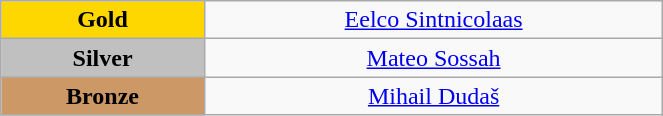<table class="wikitable" style="text-align:center; " width="35%">
<tr>
<td bgcolor="gold"><strong>Gold</strong></td>
<td><a href='#'>Eelco Sintnicolaas</a><br>  <small><em></em></small></td>
</tr>
<tr>
<td bgcolor="silver"><strong>Silver</strong></td>
<td><a href='#'>Mateo Sossah</a><br>  <small><em></em></small></td>
</tr>
<tr>
<td bgcolor="CC9966"><strong>Bronze</strong></td>
<td><a href='#'>Mihail Dudaš</a><br>  <small><em></em></small></td>
</tr>
</table>
